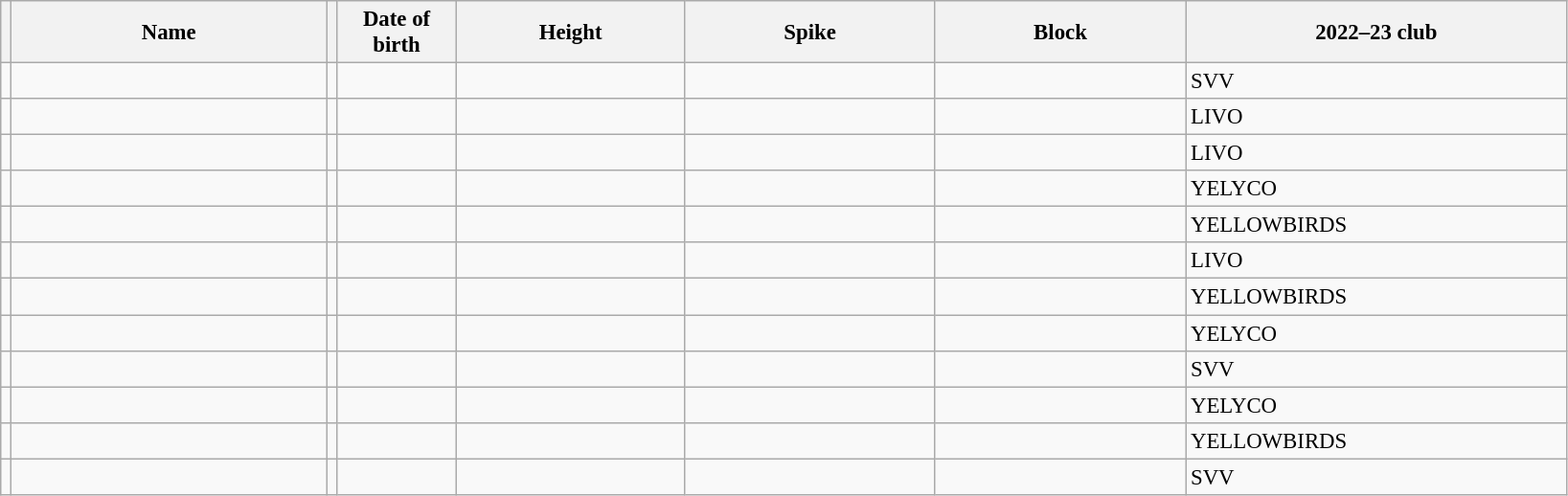<table class="wikitable sortable" style="font-size:95%; text-align:center;">
<tr>
<th></th>
<th style="width:14em">Name</th>
<th></th>
<th style="width:5em">Date of birth</th>
<th style="width:10em">Height</th>
<th style="width:11em">Spike</th>
<th style="width:11em">Block</th>
<th style="width:17em">2022–23 club</th>
</tr>
<tr>
<td></td>
<td align=left></td>
<td></td>
<td align=right></td>
<td></td>
<td></td>
<td></td>
<td align=left> SVV</td>
</tr>
<tr>
<td></td>
<td align=left></td>
<td></td>
<td align=right></td>
<td></td>
<td></td>
<td></td>
<td align=left> LIVO</td>
</tr>
<tr>
<td></td>
<td align=left></td>
<td></td>
<td align=right></td>
<td></td>
<td></td>
<td></td>
<td align=left> LIVO</td>
</tr>
<tr>
<td></td>
<td align=left></td>
<td></td>
<td align=right></td>
<td></td>
<td></td>
<td></td>
<td align=left> YELYCO</td>
</tr>
<tr>
<td></td>
<td align=left></td>
<td></td>
<td align=right></td>
<td></td>
<td></td>
<td></td>
<td align=left> YELLOWBIRDS</td>
</tr>
<tr>
<td></td>
<td align=left></td>
<td></td>
<td align=right></td>
<td></td>
<td></td>
<td></td>
<td align=left> LIVO</td>
</tr>
<tr>
<td></td>
<td align=left></td>
<td></td>
<td align=right></td>
<td></td>
<td></td>
<td></td>
<td align=left> YELLOWBIRDS</td>
</tr>
<tr>
<td></td>
<td align=left></td>
<td></td>
<td align=right></td>
<td></td>
<td></td>
<td></td>
<td align=left> YELYCO</td>
</tr>
<tr>
<td></td>
<td align=left></td>
<td></td>
<td align=right></td>
<td></td>
<td></td>
<td></td>
<td align=left> SVV</td>
</tr>
<tr>
<td></td>
<td align=left></td>
<td></td>
<td align=right></td>
<td></td>
<td></td>
<td></td>
<td align=left> YELYCO</td>
</tr>
<tr>
<td></td>
<td align=left></td>
<td></td>
<td align=right></td>
<td></td>
<td></td>
<td></td>
<td align=left> YELLOWBIRDS</td>
</tr>
<tr>
<td></td>
<td align=left></td>
<td></td>
<td align=right></td>
<td></td>
<td></td>
<td></td>
<td align=left> SVV</td>
</tr>
</table>
